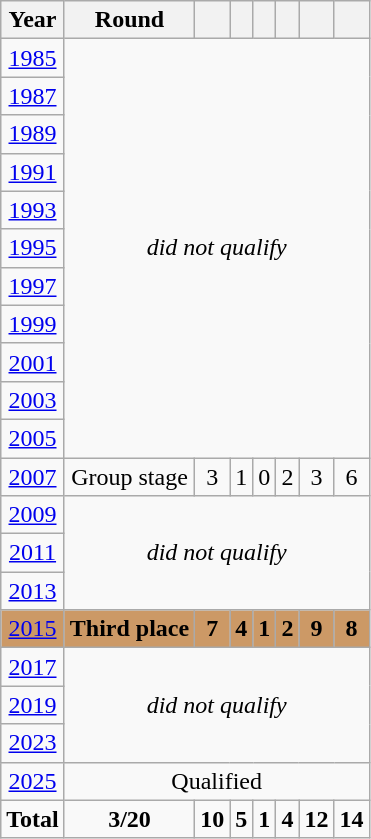<table class="wikitable" style="text-align: center;">
<tr>
<th>Year</th>
<th>Round</th>
<th></th>
<th></th>
<th></th>
<th></th>
<th></th>
<th></th>
</tr>
<tr>
<td> <a href='#'>1985</a></td>
<td rowspan=11 colspan=7><em>did not qualify</em></td>
</tr>
<tr>
<td> <a href='#'>1987</a></td>
</tr>
<tr>
<td> <a href='#'>1989</a></td>
</tr>
<tr>
<td> <a href='#'>1991</a></td>
</tr>
<tr>
<td> <a href='#'>1993</a></td>
</tr>
<tr>
<td> <a href='#'>1995</a></td>
</tr>
<tr>
<td> <a href='#'>1997</a></td>
</tr>
<tr>
<td> <a href='#'>1999</a></td>
</tr>
<tr>
<td> <a href='#'>2001</a></td>
</tr>
<tr>
<td> <a href='#'>2003</a></td>
</tr>
<tr>
<td> <a href='#'>2005</a></td>
</tr>
<tr>
<td> <a href='#'>2007</a></td>
<td>Group stage</td>
<td>3</td>
<td>1</td>
<td>0</td>
<td>2</td>
<td>3</td>
<td>6</td>
</tr>
<tr>
<td> <a href='#'>2009</a></td>
<td rowspan=3 colspan=7><em>did not qualify</em></td>
</tr>
<tr>
<td> <a href='#'>2011</a></td>
</tr>
<tr>
<td> <a href='#'>2013</a></td>
</tr>
<tr bgcolor="#cc9966">
<td> <a href='#'>2015</a></td>
<td><strong>Third place</strong></td>
<td><strong>7</strong></td>
<td><strong>4</strong></td>
<td><strong>1</strong></td>
<td><strong>2</strong></td>
<td><strong>9</strong></td>
<td><strong>8</strong></td>
</tr>
<tr>
<td> <a href='#'>2017</a></td>
<td rowspan=3 colspan=7><em>did not qualify</em></td>
</tr>
<tr>
<td> <a href='#'>2019</a></td>
</tr>
<tr>
<td> <a href='#'>2023</a></td>
</tr>
<tr>
<td> <a href='#'>2025</a></td>
<td colspan=7>Qualified</td>
</tr>
<tr>
<td><strong>Total</strong></td>
<td><strong>3/20</strong></td>
<td><strong>10</strong></td>
<td><strong>5</strong></td>
<td><strong>1</strong></td>
<td><strong>4</strong></td>
<td><strong>12</strong></td>
<td><strong>14</strong></td>
</tr>
</table>
